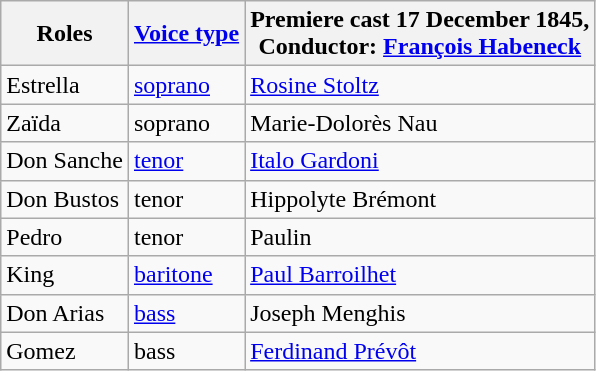<table class="wikitable">
<tr>
<th>Roles</th>
<th><a href='#'>Voice type</a></th>
<th>Premiere cast 17 December 1845,<br>Conductor: <a href='#'>François&nbsp;Habeneck</a></th>
</tr>
<tr>
<td>Estrella</td>
<td><a href='#'>soprano</a></td>
<td><a href='#'>Rosine Stoltz</a></td>
</tr>
<tr>
<td>Zaïda</td>
<td>soprano</td>
<td>Marie-Dolorès Nau</td>
</tr>
<tr>
<td>Don Sanche</td>
<td><a href='#'>tenor</a></td>
<td><a href='#'>Italo Gardoni</a></td>
</tr>
<tr>
<td>Don Bustos</td>
<td>tenor</td>
<td>Hippolyte Brémont</td>
</tr>
<tr>
<td>Pedro</td>
<td>tenor</td>
<td>Paulin</td>
</tr>
<tr>
<td>King</td>
<td><a href='#'>baritone</a></td>
<td><a href='#'>Paul Barroilhet</a></td>
</tr>
<tr>
<td>Don Arias</td>
<td><a href='#'>bass</a></td>
<td>Joseph Menghis</td>
</tr>
<tr>
<td>Gomez</td>
<td>bass</td>
<td><a href='#'>Ferdinand Prévôt</a></td>
</tr>
</table>
